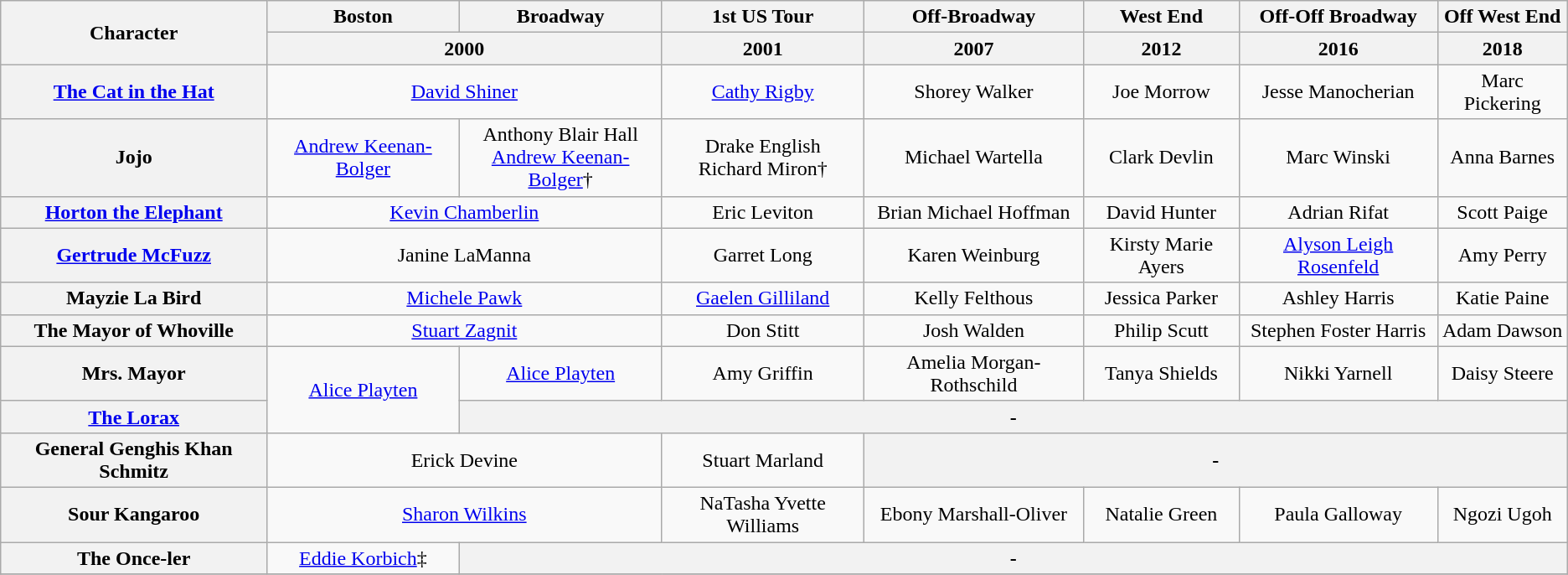<table class="wikitable" style="width:1000;">
<tr>
<th rowspan=2 scope="col">Character</th>
<th scope="col">Boston</th>
<th scope="col">Broadway</th>
<th scope="col">1st US Tour</th>
<th scope="col">Off-Broadway</th>
<th scope="col">West End</th>
<th scope="col">Off-Off Broadway</th>
<th scope="col">Off West End</th>
</tr>
<tr>
<th colspan=2>2000</th>
<th>2001</th>
<th>2007</th>
<th>2012</th>
<th>2016</th>
<th>2018</th>
</tr>
<tr>
<th><a href='#'>The Cat in the Hat</a></th>
<td colspan="2" style="text-align: center;"><a href='#'>David Shiner</a></td>
<td align="center"><a href='#'>Cathy Rigby</a></td>
<td align="center">Shorey Walker</td>
<td align="center">Joe Morrow</td>
<td align="center">Jesse Manocherian</td>
<td align="center">Marc Pickering</td>
</tr>
<tr>
<th>Jojo</th>
<td align="center"><a href='#'>Andrew Keenan-Bolger</a></td>
<td align="center">Anthony Blair Hall <br><a href='#'>Andrew Keenan-Bolger</a>†</td>
<td align="center">Drake English <br> Richard Miron†</td>
<td align="center">Michael Wartella</td>
<td align="center">Clark Devlin</td>
<td align="center">Marc Winski</td>
<td align="center">Anna Barnes</td>
</tr>
<tr>
<th><a href='#'>Horton the Elephant</a></th>
<td colspan="2" style="text-align: center;"><a href='#'>Kevin Chamberlin</a></td>
<td align="center">Eric Leviton</td>
<td align="center">Brian Michael Hoffman</td>
<td align=center>David Hunter</td>
<td align="center">Adrian Rifat</td>
<td align="center">Scott Paige</td>
</tr>
<tr>
<th><a href='#'>Gertrude McFuzz</a></th>
<td colspan="2" style="text-align: center;">Janine LaManna</td>
<td align="center">Garret Long</td>
<td align="center">Karen Weinburg</td>
<td align="center">Kirsty Marie Ayers</td>
<td align="center"><a href='#'>Alyson Leigh Rosenfeld</a></td>
<td align="center">Amy Perry</td>
</tr>
<tr>
<th>Mayzie La Bird</th>
<td colspan="2" style="text-align: center;"><a href='#'>Michele Pawk</a></td>
<td align="center"><a href='#'>Gaelen Gilliland</a></td>
<td align="center">Kelly Felthous</td>
<td align="center">Jessica Parker</td>
<td align="center">Ashley Harris</td>
<td align="center">Katie Paine</td>
</tr>
<tr>
<th>The Mayor of Whoville</th>
<td colspan="2" style="text-align: center;"><a href='#'>Stuart Zagnit</a></td>
<td align="center">Don Stitt</td>
<td align="center">Josh Walden</td>
<td align="center">Philip Scutt</td>
<td align="center">Stephen Foster Harris</td>
<td align="center">Adam Dawson</td>
</tr>
<tr>
<th>Mrs. Mayor</th>
<td rowspan="2" style="text-align: center;"><a href='#'>Alice Playten</a></td>
<td align=center><a href='#'>Alice Playten</a></td>
<td align="center">Amy Griffin</td>
<td align="center">Amelia Morgan-Rothschild</td>
<td align="center">Tanya Shields</td>
<td align="center">Nikki Yarnell</td>
<td align="center">Daisy Steere</td>
</tr>
<tr>
<th><a href='#'>The Lorax</a></th>
<th colspan=6>-</th>
</tr>
<tr>
<th>General Genghis Khan Schmitz</th>
<td colspan="2" style="text-align: center;">Erick Devine</td>
<td align="center">Stuart Marland</td>
<th colspan="4">-</th>
</tr>
<tr>
<th>Sour Kangaroo</th>
<td colspan="2" style="text-align:center;"><a href='#'>Sharon Wilkins</a></td>
<td align="center">NaTasha Yvette Williams</td>
<td align="center">Ebony Marshall-Oliver</td>
<td align="center">Natalie Green</td>
<td align="center">Paula Galloway</td>
<td align="center">Ngozi Ugoh</td>
</tr>
<tr>
<th>The Once-ler</th>
<td align=center><a href='#'>Eddie Korbich</a>‡</td>
<th colspan=7>-</th>
</tr>
<tr>
</tr>
</table>
